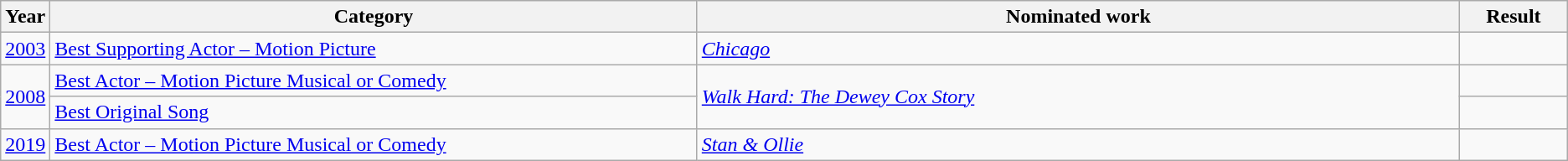<table class="wikitable sortable">
<tr>
<th scope="col" style="width:1em;">Year</th>
<th scope="col" style="width:33em;">Category</th>
<th scope="col" style="width:39em;">Nominated work</th>
<th scope="col" style="width:5em;">Result</th>
</tr>
<tr>
<td><a href='#'>2003</a></td>
<td><a href='#'>Best Supporting Actor – Motion Picture</a></td>
<td><em><a href='#'>Chicago</a></em></td>
<td></td>
</tr>
<tr>
<td rowspan="2"><a href='#'>2008</a></td>
<td><a href='#'>Best Actor – Motion Picture Musical or Comedy</a></td>
<td rowspan="2"><em><a href='#'>Walk Hard: The Dewey Cox Story</a></em></td>
<td></td>
</tr>
<tr>
<td><a href='#'>Best Original Song</a></td>
<td></td>
</tr>
<tr>
<td><a href='#'>2019</a></td>
<td><a href='#'>Best Actor – Motion Picture Musical or Comedy</a></td>
<td><em><a href='#'>Stan & Ollie</a></em></td>
<td></td>
</tr>
</table>
